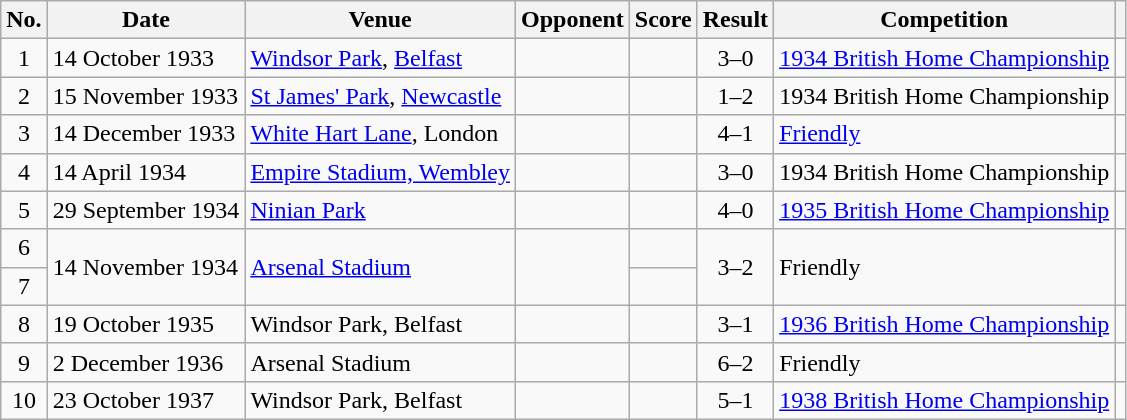<table class="wikitable sortable">
<tr>
<th scope="col">No.</th>
<th scope="col">Date</th>
<th scope="col">Venue</th>
<th scope="col">Opponent</th>
<th scope="col">Score</th>
<th scope="col">Result</th>
<th scope="col">Competition</th>
<th scope="col" class="unsortable"></th>
</tr>
<tr>
<td style="text-align:center">1</td>
<td>14 October 1933</td>
<td><a href='#'>Windsor Park</a>, <a href='#'>Belfast</a></td>
<td></td>
<td></td>
<td style="text-align:center">3–0</td>
<td><a href='#'>1934 British Home Championship</a></td>
<td></td>
</tr>
<tr>
<td style="text-align:center">2</td>
<td>15 November 1933</td>
<td><a href='#'>St James' Park</a>, <a href='#'>Newcastle</a></td>
<td></td>
<td></td>
<td style="text-align:center">1–2</td>
<td>1934 British Home Championship</td>
<td></td>
</tr>
<tr>
<td style="text-align:center">3</td>
<td>14 December 1933</td>
<td><a href='#'>White Hart Lane</a>, London</td>
<td></td>
<td></td>
<td style="text-align:center">4–1</td>
<td><a href='#'>Friendly</a></td>
<td></td>
</tr>
<tr>
<td style="text-align:center">4</td>
<td>14 April 1934</td>
<td><a href='#'>Empire Stadium, Wembley</a></td>
<td></td>
<td></td>
<td style="text-align:center">3–0</td>
<td>1934 British Home Championship</td>
<td></td>
</tr>
<tr>
<td style="text-align:center">5</td>
<td>29 September 1934</td>
<td><a href='#'>Ninian Park</a></td>
<td></td>
<td></td>
<td style="text-align:center">4–0</td>
<td><a href='#'>1935 British Home Championship</a></td>
<td></td>
</tr>
<tr>
<td style="text-align:center">6</td>
<td rowspan="2">14 November 1934</td>
<td rowspan="2"><a href='#'>Arsenal Stadium</a></td>
<td rowspan="2"></td>
<td></td>
<td rowspan="2" style="text-align:center">3–2</td>
<td rowspan="2">Friendly</td>
<td rowspan="2"></td>
</tr>
<tr>
<td style="text-align:center">7</td>
<td></td>
</tr>
<tr>
<td style="text-align:center">8</td>
<td>19 October 1935</td>
<td>Windsor Park, Belfast</td>
<td></td>
<td></td>
<td style="text-align:center">3–1</td>
<td><a href='#'>1936 British Home Championship</a></td>
<td></td>
</tr>
<tr>
<td style="text-align:center">9</td>
<td>2 December 1936</td>
<td>Arsenal Stadium</td>
<td></td>
<td></td>
<td style="text-align:center">6–2</td>
<td>Friendly</td>
<td></td>
</tr>
<tr>
<td style="text-align:center">10</td>
<td>23 October 1937</td>
<td>Windsor Park, Belfast</td>
<td></td>
<td></td>
<td style="text-align:center">5–1</td>
<td><a href='#'>1938 British Home Championship</a></td>
<td></td>
</tr>
</table>
